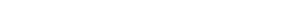<table style="width:22%; text-align:center;">
<tr style="color:white;">
<td style="background:"><strong>1</strong></td>
<td style="background:"><strong>3</strong></td>
<td style="background:"><strong>4</strong></td>
</tr>
</table>
